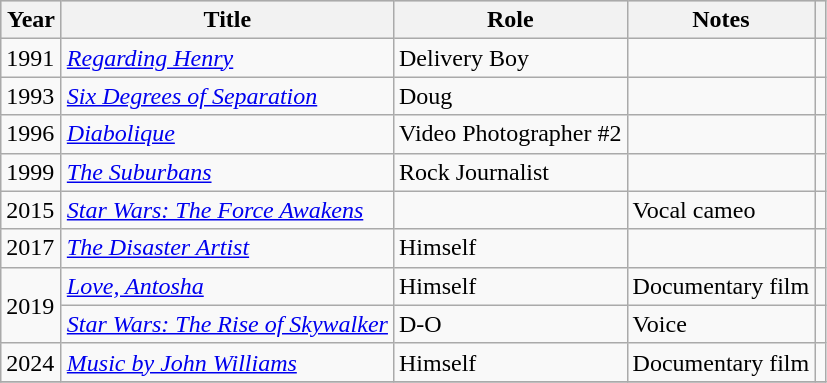<table class="wikitable">
<tr style="background:#ccc; text-align:center;">
<th style="width:33px;">Year</th>
<th>Title</th>
<th>Role</th>
<th>Notes</th>
<th></th>
</tr>
<tr>
<td>1991</td>
<td><em><a href='#'>Regarding Henry</a></em></td>
<td>Delivery Boy</td>
<td></td>
<td></td>
</tr>
<tr>
<td>1993</td>
<td><em><a href='#'>Six Degrees of Separation</a></em></td>
<td>Doug</td>
<td></td>
<td></td>
</tr>
<tr>
<td>1996</td>
<td><em><a href='#'>Diabolique</a></em></td>
<td>Video Photographer #2</td>
<td></td>
<td></td>
</tr>
<tr>
<td>1999</td>
<td><em><a href='#'>The Suburbans</a></em></td>
<td>Rock Journalist</td>
<td></td>
<td></td>
</tr>
<tr>
<td>2015</td>
<td><em><a href='#'>Star Wars: The Force Awakens</a></em></td>
<td></td>
<td>Vocal cameo</td>
<td></td>
</tr>
<tr>
<td>2017</td>
<td><em><a href='#'>The Disaster Artist</a></em></td>
<td>Himself</td>
<td></td>
<td></td>
</tr>
<tr>
<td rowspan="2">2019</td>
<td><em><a href='#'>Love, Antosha</a></em></td>
<td>Himself</td>
<td>Documentary film</td>
<td></td>
</tr>
<tr>
<td><em><a href='#'>Star Wars: The Rise of Skywalker</a></em></td>
<td>D-O</td>
<td>Voice</td>
<td></td>
</tr>
<tr>
<td>2024</td>
<td><em><a href='#'>Music by John Williams</a></em></td>
<td>Himself</td>
<td>Documentary film</td>
<td></td>
</tr>
<tr>
</tr>
</table>
